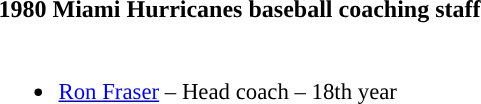<table class="toccolours">
<tr>
<th colspan=9>1980 Miami Hurricanes baseball coaching staff</th>
</tr>
<tr>
<td style="text-align: left; font-size: 95%;" valign="top"><br><ul><li><a href='#'>Ron Fraser</a> – Head coach – 18th year</li></ul></td>
</tr>
</table>
